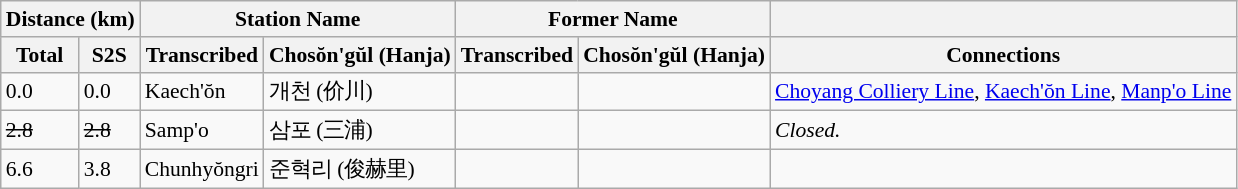<table class="wikitable" style="font-size:90%;">
<tr>
<th colspan="2">Distance (km)</th>
<th colspan="2">Station Name</th>
<th colspan="2">Former Name</th>
<th></th>
</tr>
<tr>
<th>Total</th>
<th>S2S</th>
<th>Transcribed</th>
<th>Chosŏn'gŭl (Hanja)</th>
<th>Transcribed</th>
<th>Chosŏn'gŭl (Hanja)</th>
<th>Connections</th>
</tr>
<tr>
<td>0.0</td>
<td>0.0</td>
<td>Kaech'ŏn</td>
<td>개천 (价川)</td>
<td></td>
<td></td>
<td><a href='#'>Choyang Colliery Line</a>, <a href='#'>Kaech'ŏn Line</a>, <a href='#'>Manp'o Line</a></td>
</tr>
<tr>
<td><del>2.8</del></td>
<td><del>2.8</del></td>
<td>Samp'o</td>
<td>삼포 (三浦)</td>
<td></td>
<td></td>
<td><em>Closed.</em></td>
</tr>
<tr>
<td>6.6</td>
<td>3.8</td>
<td>Chunhyŏngri</td>
<td>준혁리 (俊赫里)</td>
<td></td>
<td></td>
<td></td>
</tr>
</table>
